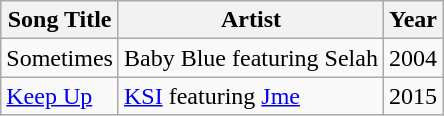<table class="wikitable">
<tr>
<th>Song Title</th>
<th>Artist</th>
<th>Year</th>
</tr>
<tr>
<td>Sometimes</td>
<td>Baby Blue featuring Selah</td>
<td>2004</td>
</tr>
<tr>
<td><a href='#'>Keep Up</a></td>
<td><a href='#'>KSI</a> featuring <a href='#'>Jme</a></td>
<td>2015</td>
</tr>
</table>
